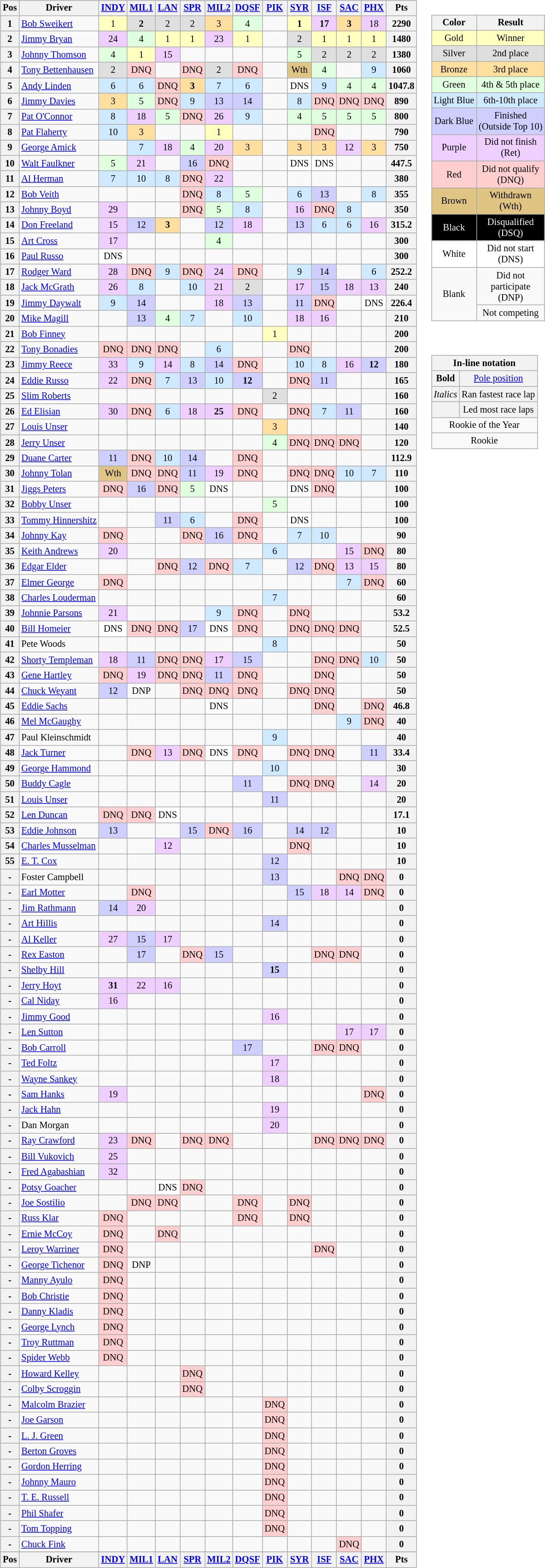<table>
<tr>
<td><br><table class="wikitable" style="font-size: 85%">
<tr valign="top">
<th valign="middle">Pos</th>
<th valign="middle">Driver</th>
<th><a href='#'>INDY</a><br></th>
<th><a href='#'>MIL1</a><br></th>
<th><a href='#'>LAN</a><br></th>
<th><a href='#'>SPR</a><br></th>
<th><a href='#'>MIL2</a><br></th>
<th><a href='#'>DQSF</a><br></th>
<th><a href='#'>PIK</a><br></th>
<th><a href='#'>SYR</a><br></th>
<th><a href='#'>ISF</a><br></th>
<th><a href='#'>SAC</a><br></th>
<th><a href='#'>PHX</a><br></th>
<th valign="middle">Pts</th>
</tr>
<tr>
<th>1</th>
<td> <a href='#'>Bob Sweikert</a></td>
<td style="background:#FFFFBF;" align=center>1</td>
<td style="background:#DFDFDF;" align=center><strong>2</strong></td>
<td style="background:#DFDFDF;" align=center>2</td>
<td style="background:#DFDFDF;" align=center>2</td>
<td style="background:#FFDF9F;" align=center>3</td>
<td style="background:#DFFFDF;" align=center>4</td>
<td></td>
<td style="background:#FFFFBF;" align=center><strong>1</strong></td>
<td style="background:#EFCFFF;" align=center><strong>17</strong></td>
<td style="background:#FFDF9F;" align=center><strong>3</strong></td>
<td style="background:#EFCFFF;" align=center>18</td>
<th>2290</th>
</tr>
<tr>
<th>2</th>
<td> <a href='#'>Jimmy Bryan</a></td>
<td style="background:#EFCFFF;" align=center>24</td>
<td style="background:#DFFFDF;" align=center>4</td>
<td style="background:#FFFFBF;" align=center>1</td>
<td style="background:#FFFFBF;" align=center>1</td>
<td style="background:#EFCFFF;" align=center>23</td>
<td style="background:#FFFFBF;" align=center>1</td>
<td></td>
<td style="background:#DFDFDF;" align=center>2</td>
<td style="background:#FFFFBF;" align=center>1</td>
<td style="background:#FFFFBF;" align=center>1</td>
<td style="background:#FFFFBF;" align=center>1</td>
<th>1480</th>
</tr>
<tr>
<th>3</th>
<td> <a href='#'>Johnny Thomson</a></td>
<td style="background:#DFFFDF;" align=center>4</td>
<td style="background:#FFFFBF;" align=center>1</td>
<td style="background:#EFCFFF;" align=center>15</td>
<td></td>
<td></td>
<td></td>
<td></td>
<td style="background:#DFFFDF;" align=center>5</td>
<td style="background:#DFDFDF;" align=center>2</td>
<td style="background:#DFDFDF;" align=center>2</td>
<td style="background:#DFDFDF;" align=center>2</td>
<th>1380</th>
</tr>
<tr>
<th>4</th>
<td> <a href='#'>Tony Bettenhausen</a></td>
<td style="background:#DFDFDF;" align=center>2</td>
<td style="background:#FFCFCF;" align=center>DNQ</td>
<td></td>
<td style="background:#FFCFCF;" align=center>DNQ</td>
<td style="background:#DFDFDF;" align=center>2</td>
<td style="background:#FFCFCF;" align=center>DNQ</td>
<td></td>
<td style="background:#DFC484;" align=center>Wth</td>
<td style="background:#DFFFDF;" align=center>4</td>
<td></td>
<td style="background:#CFEAFF;" align=center>9</td>
<th>1060</th>
</tr>
<tr>
<th>5</th>
<td> <a href='#'>Andy Linden</a></td>
<td style="background:#CFEAFF;" align=center>6</td>
<td style="background:#CFEAFF;" align=center>6</td>
<td style="background:#FFCFCF;" align=center>DNQ</td>
<td style="background:#FFDF9F;" align=center><strong>3</strong></td>
<td style="background:#CFEAFF;" align=center>7</td>
<td style="background:#CFEAFF;" align=center>6</td>
<td></td>
<td style="background:#FFFFFF;" align=center>DNS</td>
<td style="background:#CFEAFF;" align=center>9</td>
<td style="background:#DFFFDF;" align=center>4</td>
<td style="background:#DFFFDF;" align=center>4</td>
<th>1047.8</th>
</tr>
<tr>
<th>6</th>
<td> <a href='#'>Jimmy Davies</a></td>
<td style="background:#FFDF9F;" align=center>3</td>
<td style="background:#DFFFDF;" align=center>5</td>
<td style="background:#FFCFCF;" align=center>DNQ</td>
<td style="background:#CFEAFF;" align=center>9</td>
<td style="background:#CFCFFF;" align=center>13</td>
<td style="background:#CFCFFF;" align=center>14</td>
<td></td>
<td style="background:#CFEAFF;" align=center>8</td>
<td style="background:#FFCFCF;" align=center>DNQ</td>
<td style="background:#FFCFCF;" align=center>DNQ</td>
<td style="background:#FFCFCF;" align=center>DNQ</td>
<th>890</th>
</tr>
<tr>
<th>7</th>
<td> <a href='#'>Pat O'Connor</a></td>
<td style="background:#CFEAFF;" align=center>8</td>
<td style="background:#EFCFFF;" align=center>18</td>
<td style="background:#DFFFDF;" align=center>5</td>
<td style="background:#FFCFCF;" align=center>DNQ</td>
<td style="background:#EFCFFF;" align=center>26</td>
<td style="background:#CFEAFF;" align=center>9</td>
<td></td>
<td style="background:#DFFFDF;" align=center>4</td>
<td style="background:#DFFFDF;" align=center>5</td>
<td style="background:#DFFFDF;" align=center>5</td>
<td style="background:#DFFFDF;" align=center>5</td>
<th>800</th>
</tr>
<tr>
<th>8</th>
<td> <a href='#'>Pat Flaherty</a></td>
<td style="background:#CFEAFF;" align=center>10</td>
<td style="background:#FFDF9F;" align=center>3</td>
<td></td>
<td></td>
<td style="background:#FFFFBF;" align=center>1</td>
<td></td>
<td></td>
<td></td>
<td style="background:#FFCFCF;" align=center>DNQ</td>
<td></td>
<td></td>
<th>790</th>
</tr>
<tr>
<th>9</th>
<td> <a href='#'>George Amick</a> </td>
<td></td>
<td style="background:#CFEAFF;" align=center>7</td>
<td style="background:#EFCFFF;" align=center>18</td>
<td style="background:#DFFFDF;" align=center>4</td>
<td style="background:#EFCFFF;" align=center>20</td>
<td style="background:#FFDF9F;" align=center>3</td>
<td></td>
<td style="background:#FFDF9F;" align=center>3</td>
<td style="background:#FFDF9F;" align=center>3</td>
<td style="background:#EFCFFF;" align=center>12</td>
<td style="background:#FFDF9F;" align=center>3</td>
<th>750</th>
</tr>
<tr>
<th>10</th>
<td> <a href='#'>Walt Faulkner</a></td>
<td style="background:#DFFFDF;" align=center>5</td>
<td style="background:#EFCFFF;" align=center>21</td>
<td></td>
<td style="background:#CFCFFF;" align=center>16</td>
<td style="background:#FFCFCF;" align=center>DNQ</td>
<td></td>
<td></td>
<td style="background:#FFFFFF;" align=center>DNS</td>
<td style="background:#FFFFFF;" align=center>DNS</td>
<td></td>
<td></td>
<th>447.5</th>
</tr>
<tr>
<th>11</th>
<td> <a href='#'>Al Herman</a> </td>
<td style="background:#CFEAFF;" align=center>7</td>
<td style="background:#CFEAFF;" align=center>10</td>
<td style="background:#CFEAFF;" align=center>8</td>
<td style="background:#FFCFCF;" align=center>DNQ</td>
<td style="background:#EFCFFF;" align=center>22</td>
<td></td>
<td></td>
<td></td>
<td></td>
<td></td>
<td></td>
<th>380</th>
</tr>
<tr>
<th>12</th>
<td> <a href='#'>Bob Veith</a> </td>
<td></td>
<td></td>
<td></td>
<td style="background:#FFCFCF;" align=center>DNQ</td>
<td style="background:#CFEAFF;" align=center>8</td>
<td style="background:#DFFFDF;" align=center>5</td>
<td></td>
<td style="background:#CFEAFF;" align=center>6</td>
<td style="background:#CFCFFF;" align=center>13</td>
<td></td>
<td style="background:#CFEAFF;" align=center>8</td>
<th>355</th>
</tr>
<tr>
<th>13</th>
<td> <a href='#'>Johnny Boyd</a></td>
<td style="background:#EFCFFF;" align=center>29</td>
<td></td>
<td></td>
<td style="background:#FFCFCF;" align=center>DNQ</td>
<td style="background:#DFFFDF;" align=center>5</td>
<td style="background:#CFEAFF;" align=center>8</td>
<td></td>
<td style="background:#EFCFFF;" align=center>16</td>
<td style="background:#FFCFCF;" align=center>DNQ</td>
<td style="background:#CFEAFF;" align=center>8</td>
<td></td>
<th>350</th>
</tr>
<tr>
<th>14</th>
<td> <a href='#'>Don Freeland</a></td>
<td style="background:#EFCFFF;" align=center>15</td>
<td style="background:#CFCFFF;" align=center>12</td>
<td style="background:#FFDF9F;" align=center><strong>3</strong></td>
<td></td>
<td style="background:#CFCFFF;" align=center>12</td>
<td style="background:#EFCFFF;" align=center>18</td>
<td></td>
<td style="background:#CFCFFF;" align=center>13</td>
<td style="background:#CFEAFF;" align=center>6</td>
<td style="background:#CFEAFF;" align=center>6</td>
<td style="background:#EFCFFF;" align=center>16</td>
<th>315.2</th>
</tr>
<tr>
<th>15</th>
<td> <a href='#'>Art Cross</a></td>
<td style="background:#EFCFFF;" align=center>17</td>
<td></td>
<td></td>
<td></td>
<td style="background:#DFFFDF;" align=center>4</td>
<td></td>
<td></td>
<td></td>
<td></td>
<td></td>
<td></td>
<th>300</th>
</tr>
<tr>
<th>16</th>
<td> <a href='#'>Paul Russo</a></td>
<td style="background:#FFFFFF;" align=center>DNS</td>
<td></td>
<td></td>
<td></td>
<td></td>
<td></td>
<td></td>
<td></td>
<td></td>
<td></td>
<td></td>
<th>300</th>
</tr>
<tr>
<th>17</th>
<td> <a href='#'>Rodger Ward</a></td>
<td style="background:#EFCFFF;" align=center>28</td>
<td style="background:#FFCFCF;" align=center>DNQ</td>
<td style="background:#CFEAFF;" align=center>9</td>
<td style="background:#FFCFCF;" align=center>DNQ</td>
<td style="background:#EFCFFF;" align=center>24</td>
<td style="background:#FFCFCF;" align=center>DNQ</td>
<td></td>
<td style="background:#CFEAFF;" align=center>9</td>
<td style="background:#CFCFFF;" align=center>14</td>
<td></td>
<td style="background:#CFEAFF;" align=center>6</td>
<th>252.2</th>
</tr>
<tr>
<th>18</th>
<td> <a href='#'>Jack McGrath</a></td>
<td style="background:#EFCFFF;" align=center>26</td>
<td style="background:#CFEAFF;" align=center>8</td>
<td></td>
<td style="background:#CFEAFF;" align=center>10</td>
<td style="background:#EFCFFF;" align=center>21</td>
<td style="background:#DFDFDF;" align=center>2</td>
<td></td>
<td style="background:#EFCFFF;" align=center>17</td>
<td style="background:#CFCFFF;" align=center>15</td>
<td style="background:#EFCFFF;" align=center>18</td>
<td style="background:#EFCFFF;" align=center>13</td>
<th>240</th>
</tr>
<tr>
<th>19</th>
<td> <a href='#'>Jimmy Daywalt</a></td>
<td style="background:#CFEAFF;" align=center>9</td>
<td style="background:#CFCFFF;" align=center>14</td>
<td></td>
<td></td>
<td style="background:#EFCFFF;" align=center>18</td>
<td style="background:#CFCFFF;" align=center>13</td>
<td></td>
<td style="background:#CFCFFF;" align=center>11</td>
<td style="background:#FFCFCF;" align=center>DNQ</td>
<td></td>
<td style="background:#FFFFFF;" align=center>DNS</td>
<th>226.4</th>
</tr>
<tr>
<th>20</th>
<td> <a href='#'>Mike Magill</a> </td>
<td></td>
<td style="background:#CFCFFF;" align=center>13</td>
<td style="background:#DFFFDF;" align=center>4</td>
<td style="background:#CFEAFF;" align=center>7</td>
<td></td>
<td style="background:#CFEAFF;" align=center>10</td>
<td></td>
<td style="background:#EFCFFF;" align=center>18</td>
<td style="background:#EFCFFF;" align=center>16</td>
<td></td>
<td></td>
<th>210</th>
</tr>
<tr>
<th>21</th>
<td> <a href='#'>Bob Finney</a></td>
<td></td>
<td></td>
<td></td>
<td></td>
<td></td>
<td></td>
<td style="background:#FFFFBF;" align=center>1</td>
<td></td>
<td></td>
<td></td>
<td></td>
<th>200</th>
</tr>
<tr>
<th>22</th>
<td> <a href='#'>Tony Bonadies</a> </td>
<td style="background:#FFCFCF;" align=center>DNQ</td>
<td style="background:#FFCFCF;" align=center>DNQ</td>
<td style="background:#FFCFCF;" align=center>DNQ</td>
<td></td>
<td style="background:#CFEAFF;" align=center>6</td>
<td></td>
<td></td>
<td style="background:#FFCFCF;" align=center>DNQ</td>
<td></td>
<td></td>
<td></td>
<th>200</th>
</tr>
<tr>
<th>23</th>
<td> <a href='#'>Jimmy Reece</a></td>
<td style="background:#EFCFFF;" align=center>33</td>
<td style="background:#CFEAFF;" align=center>9</td>
<td style="background:#EFCFFF;" align=center>14</td>
<td style="background:#CFEAFF;" align=center>8</td>
<td style="background:#CFCFFF;" align=center>14</td>
<td style="background:#FFCFCF;" align=center>DNQ</td>
<td></td>
<td style="background:#CFEAFF;" align=center>10</td>
<td style="background:#CFEAFF;" align=center>8</td>
<td style="background:#EFCFFF;" align=center>16</td>
<td style="background:#CFCFFF;" align=center><strong>12</strong></td>
<th>180</th>
</tr>
<tr>
<th>24</th>
<td> <a href='#'>Eddie Russo</a></td>
<td style="background:#EFCFFF;" align=center>22</td>
<td style="background:#FFCFCF;" align=center>DNQ</td>
<td style="background:#CFEAFF;" align=center>7</td>
<td style="background:#CFCFFF;" align=center>13</td>
<td style="background:#CFEAFF;" align=center>10</td>
<td style="background:#CFCFFF;" align=center><strong>12</strong></td>
<td></td>
<td style="background:#FFCFCF;" align=center>DNQ</td>
<td style="background:#CFCFFF;" align=center>11</td>
<td></td>
<td></td>
<th>165</th>
</tr>
<tr>
<th>25</th>
<td> <a href='#'>Slim Roberts</a></td>
<td></td>
<td></td>
<td></td>
<td></td>
<td></td>
<td></td>
<td style="background:#DFDFDF;" align=center>2</td>
<td></td>
<td></td>
<td></td>
<td></td>
<th>160</th>
</tr>
<tr>
<th>26</th>
<td> <a href='#'>Ed Elisian</a></td>
<td style="background:#EFCFFF;" align=center>30</td>
<td style="background:#FFCFCF;" align=center>DNQ</td>
<td style="background:#CFEAFF;" align=center>6</td>
<td style="background:#EFCFFF;" align=center>18</td>
<td style="background:#EFCFFF;" align=center><strong>25</strong></td>
<td style="background:#FFCFCF;" align=center>DNQ</td>
<td></td>
<td style="background:#FFCFCF;" align=center>DNQ</td>
<td style="background:#CFEAFF;" align=center>7</td>
<td style="background:#CFCFFF;" align=center>11</td>
<td></td>
<th>160</th>
</tr>
<tr>
<th>27</th>
<td> <a href='#'>Louis Unser</a> </td>
<td></td>
<td></td>
<td></td>
<td></td>
<td></td>
<td></td>
<td style="background:#FFDF9F;" align=center>3</td>
<td></td>
<td></td>
<td></td>
<td></td>
<th>140</th>
</tr>
<tr>
<th>28</th>
<td> <a href='#'>Jerry Unser</a> </td>
<td></td>
<td></td>
<td></td>
<td></td>
<td></td>
<td></td>
<td style="background:#DFFFDF;" align=center>4</td>
<td style="background:#FFCFCF;" align=center>DNQ</td>
<td style="background:#FFCFCF;" align=center>DNQ</td>
<td style="background:#FFCFCF;" align=center>DNQ</td>
<td></td>
<th>120</th>
</tr>
<tr>
<th>29</th>
<td> <a href='#'>Duane Carter</a></td>
<td style="background:#CFCFFF;" align=center>11</td>
<td style="background:#FFCFCF;" align=center>DNQ</td>
<td style="background:#CFEAFF;" align=center>10</td>
<td style="background:#CFCFFF;" align=center>14</td>
<td></td>
<td style="background:#FFCFCF;" align=center>DNQ</td>
<td></td>
<td></td>
<td></td>
<td></td>
<td></td>
<th>112.9</th>
</tr>
<tr>
<th>30</th>
<td> <a href='#'>Johnny Tolan</a></td>
<td style="background:#DFC484;" align=center>Wth</td>
<td style="background:#FFCFCF;" align=center>DNQ</td>
<td style="background:#FFCFCF;" align=center>DNQ</td>
<td style="background:#CFCFFF;" align=center>11</td>
<td style="background:#EFCFFF;" align=center>19</td>
<td style="background:#FFCFCF;" align=center>DNQ</td>
<td></td>
<td style="background:#FFCFCF;" align=center>DNQ</td>
<td style="background:#FFCFCF;" align=center>DNQ</td>
<td style="background:#CFEAFF;" align=center>10</td>
<td style="background:#CFEAFF;" align=center>7</td>
<th>110</th>
</tr>
<tr>
<th>31</th>
<td> <a href='#'>Jiggs Peters</a></td>
<td style="background:#FFCFCF;" align=center>DNQ</td>
<td style="background:#CFCFFF;" align=center>16</td>
<td style="background:#FFCFCF;" align=center>DNQ</td>
<td style="background:#DFFFDF;" align=center>5</td>
<td style="background:#FFFFFF;" align=center>DNS</td>
<td></td>
<td></td>
<td style="background:#FFFFFF;" align=center>DNS</td>
<td style="background:#FFCFCF;" align=center>DNQ</td>
<td></td>
<td></td>
<th>100</th>
</tr>
<tr>
<th>32</th>
<td> <a href='#'>Bobby Unser</a> </td>
<td></td>
<td></td>
<td></td>
<td></td>
<td></td>
<td></td>
<td style="background:#DFFFDF;" align=center>5</td>
<td></td>
<td></td>
<td></td>
<td></td>
<th>100</th>
</tr>
<tr>
<th>33</th>
<td> <a href='#'>Tommy Hinnershitz</a></td>
<td></td>
<td></td>
<td style="background:#CFCFFF;" align=center>11</td>
<td style="background:#CFEAFF;" align=center>6</td>
<td></td>
<td style="background:#FFCFCF;" align=center>DNQ</td>
<td></td>
<td style="background:#FFFFFF;" align=center>DNS</td>
<td></td>
<td></td>
<td></td>
<th>100</th>
</tr>
<tr>
<th>34</th>
<td> <a href='#'>Johnny Kay</a> </td>
<td style="background:#FFCFCF;" align=center>DNQ</td>
<td></td>
<td></td>
<td style="background:#FFCFCF;" align=center>DNQ</td>
<td style="background:#CFCFFF;" align=center>16</td>
<td style="background:#FFCFCF;" align=center>DNQ</td>
<td></td>
<td style="background:#CFEAFF;" align=center>7</td>
<td style="background:#CFEAFF;" align=center>10</td>
<td></td>
<td></td>
<th>90</th>
</tr>
<tr>
<th>35</th>
<td> <a href='#'>Keith Andrews</a></td>
<td style="background:#EFCFFF;" align=center>20</td>
<td></td>
<td></td>
<td></td>
<td></td>
<td></td>
<td style="background:#CFEAFF;" align=center>6</td>
<td></td>
<td></td>
<td style="background:#EFCFFF;" align=center>15</td>
<td style="background:#FFCFCF;" align=center>DNQ</td>
<th>80</th>
</tr>
<tr>
<th>36</th>
<td> <a href='#'>Edgar Elder</a></td>
<td></td>
<td></td>
<td style="background:#FFCFCF;" align=center>DNQ</td>
<td style="background:#CFCFFF;" align=center>12</td>
<td style="background:#FFCFCF;" align=center>DNQ</td>
<td style="background:#CFEAFF;" align=center>7</td>
<td></td>
<td style="background:#CFCFFF;" align=center>12</td>
<td style="background:#FFCFCF;" align=center>DNQ</td>
<td style="background:#EFCFFF;" align=center>13</td>
<td style="background:#EFCFFF;" align=center>15</td>
<th>80</th>
</tr>
<tr>
<th>37</th>
<td> <a href='#'>Elmer George</a> </td>
<td style="background:#FFCFCF;" align=center>DNQ</td>
<td></td>
<td></td>
<td></td>
<td></td>
<td></td>
<td></td>
<td></td>
<td></td>
<td style="background:#CFEAFF;" align=center>7</td>
<td style="background:#FFCFCF;" align=center>DNQ</td>
<th>60</th>
</tr>
<tr>
<th>38</th>
<td> <a href='#'>Charles Louderman</a></td>
<td></td>
<td></td>
<td></td>
<td></td>
<td></td>
<td></td>
<td style="background:#CFEAFF;" align=center>7</td>
<td></td>
<td></td>
<td></td>
<td></td>
<th>60</th>
</tr>
<tr>
<th>39</th>
<td> <a href='#'>Johnnie Parsons</a></td>
<td style="background:#EFCFFF;" align=center>21</td>
<td></td>
<td></td>
<td></td>
<td style="background:#CFEAFF;" align=center>9</td>
<td style="background:#FFCFCF;" align=center>DNQ</td>
<td></td>
<td style="background:#FFCFCF;" align=center>DNQ</td>
<td></td>
<td></td>
<td></td>
<th>53.2</th>
</tr>
<tr>
<th>40</th>
<td> <a href='#'>Bill Homeier</a></td>
<td style="background:#FFFFFF;" align=center>DNS</td>
<td style="background:#FFCFCF;" align=center>DNQ</td>
<td style="background:#FFCFCF;" align=center>DNQ</td>
<td style="background:#CFCFFF;" align=center>17</td>
<td style="background:#FFFFFF;" align=center>DNS</td>
<td style="background:#FFCFCF;" align=center>DNQ</td>
<td></td>
<td style="background:#FFCFCF;" align=center>DNQ</td>
<td style="background:#FFCFCF;" align=center>DNQ</td>
<td style="background:#FFCFCF;" align=center>DNQ</td>
<td></td>
<th>52.5</th>
</tr>
<tr>
<th>41</th>
<td> Pete Woods</td>
<td></td>
<td></td>
<td></td>
<td></td>
<td></td>
<td></td>
<td style="background:#CFEAFF;" align=center>8</td>
<td></td>
<td></td>
<td></td>
<td></td>
<th>50</th>
</tr>
<tr>
<th>42</th>
<td> <a href='#'>Shorty Templeman</a></td>
<td style="background:#EFCFFF;" align=center>18</td>
<td style="background:#CFCFFF;" align=center>11</td>
<td style="background:#FFCFCF;" align=center>DNQ</td>
<td style="background:#FFCFCF;" align=center>DNQ</td>
<td style="background:#EFCFFF;" align=center>17</td>
<td style="background:#CFCFFF;" align=center>15</td>
<td></td>
<td></td>
<td style="background:#FFCFCF;" align=center>DNQ</td>
<td style="background:#FFCFCF;" align=center>DNQ</td>
<td style="background:#CFEAFF;" align=center>10</td>
<th>50</th>
</tr>
<tr>
<th>43</th>
<td> <a href='#'>Gene Hartley</a></td>
<td style="background:#FFCFCF;" align=center>DNQ</td>
<td style="background:#EFCFFF;" align=center>19</td>
<td style="background:#FFCFCF;" align=center>DNQ</td>
<td style="background:#FFCFCF;" align=center>DNQ</td>
<td style="background:#CFCFFF;" align=center>11</td>
<td style="background:#FFCFCF;" align=center>DNQ</td>
<td></td>
<td></td>
<td style="background:#FFCFCF;" align=center>DNQ</td>
<td></td>
<td></td>
<th>50</th>
</tr>
<tr>
<th>44</th>
<td> <a href='#'>Chuck Weyant</a></td>
<td style="background:#CFCFFF;" align=center>12</td>
<td align=center>DNP</td>
<td></td>
<td style="background:#FFCFCF;" align=center>DNQ</td>
<td style="background:#FFCFCF;" align=center>DNQ</td>
<td style="background:#FFCFCF;" align=center>DNQ</td>
<td></td>
<td style="background:#FFCFCF;" align=center>DNQ</td>
<td style="background:#FFCFCF;" align=center>DNQ</td>
<td></td>
<td></td>
<th>50</th>
</tr>
<tr>
<th>45</th>
<td> <a href='#'>Eddie Sachs</a></td>
<td></td>
<td></td>
<td></td>
<td></td>
<td style="background:#FFFFFF;" align=center>DNS</td>
<td></td>
<td></td>
<td></td>
<td style="background:#FFCFCF;" align=center>DNQ</td>
<td></td>
<td style="background:#FFCFCF;" align=center>DNQ</td>
<th>46.8</th>
</tr>
<tr>
<th>46</th>
<td> <a href='#'>Mel McGaughy</a> </td>
<td></td>
<td></td>
<td></td>
<td></td>
<td></td>
<td></td>
<td></td>
<td></td>
<td></td>
<td style="background:#CFEAFF;" align=center>9</td>
<td style="background:#FFCFCF;" align=center>DNQ</td>
<th>40</th>
</tr>
<tr>
<th>47</th>
<td> Paul Kleinschmidt</td>
<td></td>
<td></td>
<td></td>
<td></td>
<td></td>
<td></td>
<td style="background:#CFEAFF;" align=center>9</td>
<td></td>
<td></td>
<td></td>
<td></td>
<th>40</th>
</tr>
<tr>
<th>48</th>
<td> <a href='#'>Jack Turner</a> </td>
<td></td>
<td style="background:#FFCFCF;" align=center>DNQ</td>
<td style="background:#EFCFFF;" align=center>13</td>
<td style="background:#FFCFCF;" align=center>DNQ</td>
<td style="background:#FFFFFF;" align=center>DNS</td>
<td style="background:#FFCFCF;" align=center>DNQ</td>
<td></td>
<td style="background:#FFCFCF;" align=center>DNQ</td>
<td style="background:#FFCFCF;" align=center>DNQ</td>
<td></td>
<td style="background:#CFCFFF;" align=center>11</td>
<th>33.4</th>
</tr>
<tr>
<th>49</th>
<td> <a href='#'>George Hammond</a></td>
<td></td>
<td></td>
<td></td>
<td></td>
<td></td>
<td></td>
<td style="background:#CFEAFF;" align=center>10</td>
<td></td>
<td></td>
<td></td>
<td></td>
<th>30</th>
</tr>
<tr>
<th>50</th>
<td> <a href='#'>Buddy Cagle</a> </td>
<td></td>
<td></td>
<td></td>
<td></td>
<td></td>
<td style="background:#CFCFFF;" align=center>11</td>
<td></td>
<td style="background:#FFCFCF;" align=center>DNQ</td>
<td style="background:#FFCFCF;" align=center>DNQ</td>
<td></td>
<td style="background:#EFCFFF;" align=center>14</td>
<th>20</th>
</tr>
<tr>
<th>51</th>
<td> <a href='#'>Louis Unser</a></td>
<td></td>
<td></td>
<td></td>
<td></td>
<td></td>
<td></td>
<td style="background:#CFCFFF;" align=center>11</td>
<td></td>
<td></td>
<td></td>
<td></td>
<th>20</th>
</tr>
<tr>
<th>52</th>
<td> <a href='#'>Len Duncan</a></td>
<td style="background:#FFCFCF;" align=center>DNQ</td>
<td style="background:#FFCFCF;" align=center>DNQ</td>
<td style="background:#FFFFFF;" align=center>DNS</td>
<td></td>
<td></td>
<td></td>
<td></td>
<td></td>
<td></td>
<td></td>
<td></td>
<th>17.1</th>
</tr>
<tr>
<th>53</th>
<td> <a href='#'>Eddie Johnson</a></td>
<td style="background:#CFCFFF;" align=center>13</td>
<td></td>
<td></td>
<td style="background:#CFCFFF;" align=center>15</td>
<td style="background:#FFCFCF;" align=center>DNQ</td>
<td style="background:#CFCFFF;" align=center>16</td>
<td></td>
<td style="background:#CFCFFF;" align=center>14</td>
<td style="background:#CFCFFF;" align=center>12</td>
<td></td>
<td></td>
<th>10</th>
</tr>
<tr>
<th>54</th>
<td> <a href='#'>Charles Musselman</a> </td>
<td></td>
<td></td>
<td style="background:#EFCFFF;" align=center>12</td>
<td></td>
<td></td>
<td></td>
<td></td>
<td style="background:#FFCFCF;" align=center>DNQ</td>
<td></td>
<td></td>
<td></td>
<th>10</th>
</tr>
<tr>
<th>55</th>
<td> <a href='#'>E. T. Cox</a> </td>
<td></td>
<td></td>
<td></td>
<td></td>
<td></td>
<td></td>
<td style="background:#CFCFFF;" align=center>12</td>
<td></td>
<td></td>
<td></td>
<td></td>
<th>10</th>
</tr>
<tr>
<th>-</th>
<td> Foster Campbell </td>
<td></td>
<td></td>
<td></td>
<td></td>
<td></td>
<td></td>
<td style="background:#CFCFFF;" align=center>13</td>
<td></td>
<td></td>
<td style="background:#FFCFCF;" align=center>DNQ</td>
<td style="background:#FFCFCF;" align=center>DNQ</td>
<th>0</th>
</tr>
<tr>
<th>-</th>
<td> <a href='#'>Earl Motter</a> </td>
<td></td>
<td style="background:#FFCFCF;" align=center>DNQ</td>
<td></td>
<td></td>
<td></td>
<td></td>
<td></td>
<td style="background:#CFCFFF;" align=center>15</td>
<td style="background:#EFCFFF;" align=center>18</td>
<td style="background:#EFCFFF;" align=center>14</td>
<td style="background:#FFCFCF;" align=center>DNQ</td>
<th>0</th>
</tr>
<tr>
<th>-</th>
<td> <a href='#'>Jim Rathmann</a></td>
<td style="background:#CFCFFF;" align=center>14</td>
<td style="background:#EFCFFF;" align=center>20</td>
<td></td>
<td></td>
<td></td>
<td></td>
<td></td>
<td></td>
<td></td>
<td></td>
<td></td>
<th>0</th>
</tr>
<tr>
<th>-</th>
<td> <a href='#'>Art Hillis</a></td>
<td></td>
<td></td>
<td></td>
<td></td>
<td></td>
<td></td>
<td style="background:#CFCFFF;" align=center>14</td>
<td></td>
<td></td>
<td></td>
<td></td>
<th>0</th>
</tr>
<tr>
<th>-</th>
<td> <a href='#'>Al Keller</a></td>
<td style="background:#EFCFFF;" align=center>27</td>
<td style="background:#CFCFFF;" align=center>15</td>
<td style="background:#EFCFFF;" align=center>17</td>
<td></td>
<td></td>
<td></td>
<td></td>
<td></td>
<td></td>
<td></td>
<td></td>
<th>0</th>
</tr>
<tr>
<th>-</th>
<td> <a href='#'>Rex Easton</a></td>
<td></td>
<td style="background:#CFCFFF;" align=center>17</td>
<td></td>
<td style="background:#FFCFCF;" align=center>DNQ</td>
<td style="background:#CFCFFF;" align=center>15</td>
<td></td>
<td></td>
<td></td>
<td style="background:#FFCFCF;" align=center>DNQ</td>
<td style="background:#FFCFCF;" align=center>DNQ</td>
<td></td>
<th>0</th>
</tr>
<tr>
<th>-</th>
<td> <a href='#'>Shelby Hill</a></td>
<td></td>
<td></td>
<td></td>
<td></td>
<td></td>
<td></td>
<td style="background:#CFCFFF;" align=center><strong>15</strong></td>
<td></td>
<td></td>
<td></td>
<td></td>
<th>0</th>
</tr>
<tr>
<th>-</th>
<td> <a href='#'>Jerry Hoyt</a></td>
<td style="background:#EFCFFF;" align=center><strong>31</strong></td>
<td style="background:#EFCFFF;" align=center>22</td>
<td style="background:#EFCFFF;" align=center>16</td>
<td></td>
<td></td>
<td></td>
<td></td>
<td></td>
<td></td>
<td></td>
<td></td>
<th>0</th>
</tr>
<tr>
<th>-</th>
<td> <a href='#'>Cal Niday</a></td>
<td style="background:#EFCFFF;" align=center>16</td>
<td></td>
<td></td>
<td></td>
<td></td>
<td></td>
<td></td>
<td></td>
<td></td>
<td></td>
<td></td>
<th>0</th>
</tr>
<tr>
<th>-</th>
<td> <a href='#'>Jimmy Good</a></td>
<td></td>
<td></td>
<td></td>
<td></td>
<td></td>
<td></td>
<td style="background:#EFCFFF;" align=center>16</td>
<td></td>
<td></td>
<td></td>
<td></td>
<th>0</th>
</tr>
<tr>
<th>-</th>
<td> <a href='#'>Len Sutton</a> </td>
<td></td>
<td></td>
<td></td>
<td></td>
<td></td>
<td></td>
<td></td>
<td></td>
<td></td>
<td style="background:#EFCFFF;" align=center>17</td>
<td style="background:#EFCFFF;" align=center>17</td>
<th>0</th>
</tr>
<tr>
<th>-</th>
<td> <a href='#'>Bob Carroll</a></td>
<td></td>
<td></td>
<td></td>
<td></td>
<td></td>
<td style="background:#CFCFFF;" align=center>17</td>
<td></td>
<td></td>
<td style="background:#FFCFCF;" align=center>DNQ</td>
<td style="background:#FFCFCF;" align=center>DNQ</td>
<td></td>
<th>0</th>
</tr>
<tr>
<th>-</th>
<td> <a href='#'>Ted Foltz</a></td>
<td></td>
<td></td>
<td></td>
<td></td>
<td></td>
<td></td>
<td style="background:#EFCFFF;" align=center>17</td>
<td></td>
<td></td>
<td></td>
<td></td>
<th>0</th>
</tr>
<tr>
<th>-</th>
<td> <a href='#'>Wayne Sankey</a></td>
<td></td>
<td></td>
<td></td>
<td></td>
<td></td>
<td></td>
<td style="background:#EFCFFF;" align=center>18</td>
<td></td>
<td></td>
<td></td>
<td></td>
<th>0</th>
</tr>
<tr>
<th>-</th>
<td> <a href='#'>Sam Hanks</a></td>
<td style="background:#EFCFFF;" align=center>19</td>
<td></td>
<td></td>
<td></td>
<td></td>
<td></td>
<td></td>
<td></td>
<td></td>
<td></td>
<td style="background:#FFCFCF;" align=center>DNQ</td>
<th>0</th>
</tr>
<tr>
<th>-</th>
<td> <a href='#'>Jack Hahn</a> </td>
<td></td>
<td></td>
<td></td>
<td></td>
<td></td>
<td></td>
<td style="background:#EFCFFF;" align=center>19</td>
<td></td>
<td></td>
<td></td>
<td></td>
<th>0</th>
</tr>
<tr>
<th>-</th>
<td> Dan Morgan </td>
<td></td>
<td></td>
<td></td>
<td></td>
<td></td>
<td></td>
<td style="background:#EFCFFF;" align=center>20</td>
<td></td>
<td></td>
<td></td>
<td></td>
<th>0</th>
</tr>
<tr>
<th>-</th>
<td> <a href='#'>Ray Crawford</a></td>
<td style="background:#EFCFFF;" align=center>23</td>
<td style="background:#FFCFCF;" align=center>DNQ</td>
<td></td>
<td style="background:#FFCFCF;" align=center>DNQ</td>
<td style="background:#FFCFCF;" align=center>DNQ</td>
<td></td>
<td></td>
<td></td>
<td style="background:#FFCFCF;" align=center>DNQ</td>
<td style="background:#FFCFCF;" align=center>DNQ</td>
<td style="background:#FFCFCF;" align=center>DNQ</td>
<th>0</th>
</tr>
<tr>
<th>-</th>
<td> <a href='#'>Bill Vukovich</a></td>
<td style="background:#EFCFFF;" align=center>25</td>
<td></td>
<td></td>
<td></td>
<td></td>
<td></td>
<td></td>
<td></td>
<td></td>
<td></td>
<td></td>
<th>0</th>
</tr>
<tr>
<th>-</th>
<td> <a href='#'>Fred Agabashian</a></td>
<td style="background:#EFCFFF;" align=center>32</td>
<td></td>
<td></td>
<td></td>
<td></td>
<td></td>
<td></td>
<td></td>
<td></td>
<td></td>
<td></td>
<th>0</th>
</tr>
<tr>
<th>-</th>
<td> <a href='#'>Potsy Goacher</a></td>
<td></td>
<td></td>
<td style="background:#FFFFFF;" align=center>DNS</td>
<td style="background:#FFCFCF;" align=center>DNQ</td>
<td></td>
<td></td>
<td></td>
<td></td>
<td></td>
<td></td>
<td></td>
<th>0</th>
</tr>
<tr>
<th>-</th>
<td> <a href='#'>Joe Sostilio</a></td>
<td></td>
<td style="background:#FFCFCF;" align=center>DNQ</td>
<td style="background:#FFCFCF;" align=center>DNQ</td>
<td></td>
<td></td>
<td style="background:#FFCFCF;" align=center>DNQ</td>
<td></td>
<td style="background:#FFCFCF;" align=center>DNQ</td>
<td></td>
<td></td>
<td></td>
<th>0</th>
</tr>
<tr>
<th>-</th>
<td> <a href='#'>Russ Klar</a></td>
<td style="background:#FFCFCF;" align=center>DNQ</td>
<td></td>
<td></td>
<td></td>
<td></td>
<td style="background:#FFCFCF;" align=center>DNQ</td>
<td></td>
<td style="background:#FFCFCF;" align=center>DNQ</td>
<td></td>
<td></td>
<td></td>
<th>0</th>
</tr>
<tr>
<th>-</th>
<td> <a href='#'>Ernie McCoy</a></td>
<td style="background:#FFCFCF;" align=center>DNQ</td>
<td></td>
<td style="background:#FFCFCF;" align=center>DNQ</td>
<td></td>
<td></td>
<td></td>
<td></td>
<td></td>
<td></td>
<td></td>
<td></td>
<th>0</th>
</tr>
<tr>
<th>-</th>
<td> <a href='#'>Leroy Warriner</a></td>
<td style="background:#FFCFCF;" align=center>DNQ</td>
<td></td>
<td></td>
<td></td>
<td></td>
<td></td>
<td></td>
<td></td>
<td style="background:#FFCFCF;" align=center>DNQ</td>
<td></td>
<td></td>
<th>0</th>
</tr>
<tr>
<th>-</th>
<td> <a href='#'>George Tichenor</a></td>
<td style="background:#FFCFCF;" align=center>DNQ</td>
<td align=center>DNP</td>
<td></td>
<td></td>
<td></td>
<td></td>
<td></td>
<td></td>
<td></td>
<td></td>
<td></td>
<th>0</th>
</tr>
<tr>
<th>-</th>
<td> <a href='#'>Manny Ayulo</a></td>
<td style="background:#FFCFCF;" align=center>DNQ</td>
<td></td>
<td></td>
<td></td>
<td></td>
<td></td>
<td></td>
<td></td>
<td></td>
<td></td>
<td></td>
<th>0</th>
</tr>
<tr>
<th>-</th>
<td> <a href='#'>Bob Christie</a></td>
<td style="background:#FFCFCF;" align=center>DNQ</td>
<td></td>
<td></td>
<td></td>
<td></td>
<td></td>
<td></td>
<td></td>
<td></td>
<td></td>
<td></td>
<th>0</th>
</tr>
<tr>
<th>-</th>
<td> <a href='#'>Danny Kladis</a></td>
<td style="background:#FFCFCF;" align=center>DNQ</td>
<td></td>
<td></td>
<td></td>
<td></td>
<td></td>
<td></td>
<td></td>
<td></td>
<td></td>
<td></td>
<th>0</th>
</tr>
<tr>
<th>-</th>
<td> <a href='#'>George Lynch</a></td>
<td style="background:#FFCFCF;" align=center>DNQ</td>
<td></td>
<td></td>
<td></td>
<td></td>
<td></td>
<td></td>
<td></td>
<td></td>
<td></td>
<td></td>
<th>0</th>
</tr>
<tr>
<th>-</th>
<td> <a href='#'>Troy Ruttman</a></td>
<td style="background:#FFCFCF;" align=center>DNQ</td>
<td></td>
<td></td>
<td></td>
<td></td>
<td></td>
<td></td>
<td></td>
<td></td>
<td></td>
<td></td>
<th>0</th>
</tr>
<tr>
<th>-</th>
<td> <a href='#'>Spider Webb</a></td>
<td style="background:#FFCFCF;" align=center>DNQ</td>
<td></td>
<td></td>
<td></td>
<td></td>
<td></td>
<td></td>
<td></td>
<td></td>
<td></td>
<td></td>
<th>0</th>
</tr>
<tr>
<th>-</th>
<td> <a href='#'>Howard Kelley</a></td>
<td></td>
<td></td>
<td></td>
<td style="background:#FFCFCF;" align=center>DNQ</td>
<td></td>
<td></td>
<td></td>
<td></td>
<td></td>
<td></td>
<td></td>
<th>0</th>
</tr>
<tr>
<th>-</th>
<td> <a href='#'>Colby Scroggin</a></td>
<td></td>
<td></td>
<td></td>
<td style="background:#FFCFCF;" align=center>DNQ</td>
<td></td>
<td></td>
<td></td>
<td></td>
<td></td>
<td></td>
<td></td>
<th>0</th>
</tr>
<tr>
<th>-</th>
<td> <a href='#'>Malcolm Brazier</a></td>
<td></td>
<td></td>
<td></td>
<td></td>
<td></td>
<td></td>
<td style="background:#FFCFCF;" align=center>DNQ</td>
<td></td>
<td></td>
<td></td>
<td></td>
<th>0</th>
</tr>
<tr>
<th>-</th>
<td> <a href='#'>Joe Garson</a></td>
<td></td>
<td></td>
<td></td>
<td></td>
<td></td>
<td></td>
<td style="background:#FFCFCF;" align=center>DNQ</td>
<td></td>
<td></td>
<td></td>
<td></td>
<th>0</th>
</tr>
<tr>
<th>-</th>
<td> <a href='#'>L. J. Green</a></td>
<td></td>
<td></td>
<td></td>
<td></td>
<td></td>
<td></td>
<td style="background:#FFCFCF;" align=center>DNQ</td>
<td></td>
<td></td>
<td></td>
<td></td>
<th>0</th>
</tr>
<tr>
<th>-</th>
<td> <a href='#'>Berton Groves</a></td>
<td></td>
<td></td>
<td></td>
<td></td>
<td></td>
<td></td>
<td style="background:#FFCFCF;" align=center>DNQ</td>
<td></td>
<td></td>
<td></td>
<td></td>
<th>0</th>
</tr>
<tr>
<th>-</th>
<td> <a href='#'>Gordon Herring</a></td>
<td></td>
<td></td>
<td></td>
<td></td>
<td></td>
<td></td>
<td style="background:#FFCFCF;" align=center>DNQ</td>
<td></td>
<td></td>
<td></td>
<td></td>
<th>0</th>
</tr>
<tr>
<th>-</th>
<td> <a href='#'>Johnny Mauro</a></td>
<td></td>
<td></td>
<td></td>
<td></td>
<td></td>
<td></td>
<td style="background:#FFCFCF;" align=center>DNQ</td>
<td></td>
<td></td>
<td></td>
<td></td>
<th>0</th>
</tr>
<tr>
<th>-</th>
<td> <a href='#'>T. E. Russell</a></td>
<td></td>
<td></td>
<td></td>
<td></td>
<td></td>
<td></td>
<td style="background:#FFCFCF;" align=center>DNQ</td>
<td></td>
<td></td>
<td></td>
<td></td>
<th>0</th>
</tr>
<tr>
<th>-</th>
<td> <a href='#'>Phil Shafer</a></td>
<td></td>
<td></td>
<td></td>
<td></td>
<td></td>
<td></td>
<td style="background:#FFCFCF;" align=center>DNQ</td>
<td></td>
<td></td>
<td></td>
<td></td>
<th>0</th>
</tr>
<tr>
<th>-</th>
<td> <a href='#'>Tom Topping</a></td>
<td></td>
<td></td>
<td></td>
<td></td>
<td></td>
<td></td>
<td style="background:#FFCFCF;" align=center>DNQ</td>
<td></td>
<td></td>
<td></td>
<td></td>
<th>0</th>
</tr>
<tr>
<th>-</th>
<td> <a href='#'>Chuck Fink</a></td>
<td></td>
<td></td>
<td></td>
<td></td>
<td></td>
<td></td>
<td></td>
<td></td>
<td></td>
<td style="background:#FFCFCF;" align=center>DNQ</td>
<td></td>
<th>0</th>
</tr>
<tr>
</tr>
<tr valign="top">
<th valign="middle">Pos</th>
<th valign="middle">Driver</th>
<th><a href='#'>INDY</a><br></th>
<th><a href='#'>MIL1</a><br></th>
<th><a href='#'>LAN</a><br></th>
<th><a href='#'>SPR</a><br></th>
<th><a href='#'>MIL2</a><br></th>
<th><a href='#'>DQSF</a><br></th>
<th><a href='#'>PIK</a><br></th>
<th><a href='#'>SYR</a><br></th>
<th><a href='#'>ISF</a><br></th>
<th><a href='#'>SAC</a><br></th>
<th><a href='#'>PHX</a><br></th>
<th valign="middle">Pts</th>
</tr>
</table>
</td>
<td valign="top"><br><table>
<tr>
<td><br><table style="margin-right:0; font-size:85%; text-align:center;" class="wikitable">
<tr>
<th>Color</th>
<th>Result</th>
</tr>
<tr style="background:#FFFFBF;">
<td>Gold</td>
<td>Winner</td>
</tr>
<tr style="background:#DFDFDF;">
<td>Silver</td>
<td>2nd place</td>
</tr>
<tr style="background:#FFDF9F;">
<td>Bronze</td>
<td>3rd place</td>
</tr>
<tr style="background:#DFFFDF;">
<td>Green</td>
<td>4th & 5th place</td>
</tr>
<tr style="background:#CFEAFF;">
<td>Light Blue</td>
<td>6th-10th place</td>
</tr>
<tr style="background:#CFCFFF;">
<td>Dark Blue</td>
<td>Finished<br>(Outside Top 10)</td>
</tr>
<tr style="background:#EFCFFF;">
<td>Purple</td>
<td>Did not finish<br>(Ret)</td>
</tr>
<tr style="background:#FFCFCF;">
<td>Red</td>
<td>Did not qualify<br>(DNQ)</td>
</tr>
<tr style="background:#DFC484;">
<td>Brown</td>
<td>Withdrawn<br>(Wth)</td>
</tr>
<tr style="background:#000000; color:white;">
<td>Black</td>
<td>Disqualified<br>(DSQ)</td>
</tr>
<tr style="background:#FFFFFF;">
<td rowspan="1">White</td>
<td>Did not start<br>(DNS)</td>
</tr>
<tr>
<td rowspan="2">Blank</td>
<td>Did not<br>participate<br>(DNP)</td>
</tr>
<tr>
<td>Not competing</td>
</tr>
</table>
</td>
</tr>
<tr>
<td><br><table style="margin-right:0; font-size:85%; text-align:center;" class="wikitable">
<tr>
<td style="background:#F2F2F2;" align=center colspan=2><strong>In-line notation</strong></td>
</tr>
<tr>
<td style="background:#F2F2F2;" align=center><strong>Bold</strong></td>
<td style="background:#F2F2F2;" align=center><a href='#'>Pole position</a></td>
</tr>
<tr>
<td style="background:#F2F2F2;" align=center><em>Italics</em></td>
<td style="background:#F2F2F2;" align=center>Ran fastest race lap</td>
</tr>
<tr>
<td style="background:#F2F2F2;" align=center></td>
<td style="background:#F2F2F2;" align=center>Led most race laps</td>
</tr>
<tr>
<td style="text-align:center" colspan=2> Rookie of the Year</td>
</tr>
<tr>
<td style="text-align:center" colspan=2> Rookie</td>
</tr>
</table>
</td>
</tr>
</table>
</td>
</tr>
</table>
